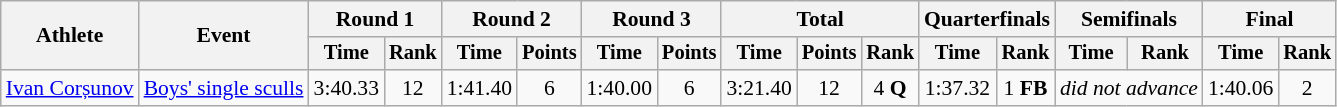<table class="wikitable" style="font-size:90%">
<tr>
<th rowspan="2">Athlete</th>
<th rowspan="2">Event</th>
<th colspan="2">Round 1</th>
<th colspan="2">Round 2</th>
<th colspan="2">Round 3</th>
<th colspan="3">Total</th>
<th colspan="2">Quarterfinals</th>
<th colspan="2">Semifinals</th>
<th colspan="2">Final</th>
</tr>
<tr style="font-size:95%">
<th>Time</th>
<th>Rank</th>
<th>Time</th>
<th>Points</th>
<th>Time</th>
<th>Points</th>
<th>Time</th>
<th>Points</th>
<th>Rank</th>
<th>Time</th>
<th>Rank</th>
<th>Time</th>
<th>Rank</th>
<th>Time</th>
<th>Rank</th>
</tr>
<tr align=center>
<td align=left><a href='#'>Ivan Corșunov</a></td>
<td align=left><a href='#'>Boys' single sculls</a></td>
<td>3:40.33</td>
<td>12</td>
<td>1:41.40</td>
<td>6</td>
<td>1:40.00</td>
<td>6</td>
<td>3:21.40</td>
<td>12</td>
<td>4 <strong>Q</strong></td>
<td>1:37.32</td>
<td>1 <strong>FB</strong></td>
<td Colspan=2><em>did not advance</em></td>
<td>1:40.06</td>
<td>2</td>
</tr>
</table>
